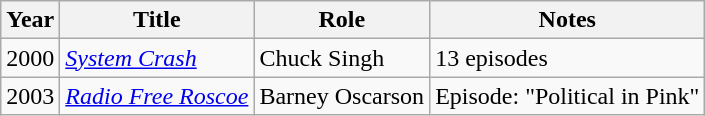<table class="wikitable sortable">
<tr>
<th>Year</th>
<th>Title</th>
<th>Role</th>
<th class="unsortable">Notes</th>
</tr>
<tr>
<td>2000</td>
<td><em><a href='#'>System Crash</a></em></td>
<td>Chuck Singh</td>
<td>13 episodes</td>
</tr>
<tr>
<td>2003</td>
<td><em><a href='#'>Radio Free Roscoe</a></em></td>
<td>Barney Oscarson</td>
<td>Episode: "Political in Pink"</td>
</tr>
</table>
